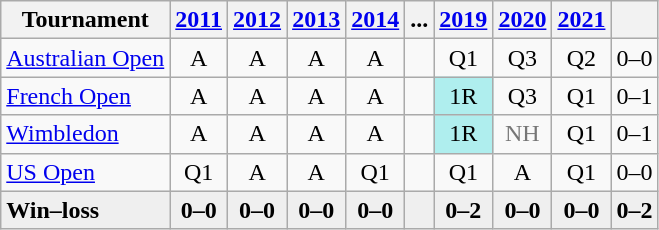<table class="wikitable" style=text-align:center>
<tr>
<th>Tournament</th>
<th><a href='#'>2011</a></th>
<th><a href='#'>2012</a></th>
<th><a href='#'>2013</a></th>
<th><a href='#'>2014</a></th>
<th>...</th>
<th><a href='#'>2019</a></th>
<th><a href='#'>2020</a></th>
<th><a href='#'>2021</a></th>
<th></th>
</tr>
<tr>
<td align=left><a href='#'>Australian Open</a></td>
<td>A</td>
<td>A</td>
<td>A</td>
<td>A</td>
<td></td>
<td>Q1</td>
<td>Q3</td>
<td>Q2</td>
<td>0–0</td>
</tr>
<tr>
<td align=left><a href='#'>French Open</a></td>
<td>A</td>
<td>A</td>
<td>A</td>
<td>A</td>
<td></td>
<td bgcolor=afeeee>1R</td>
<td>Q3</td>
<td>Q1</td>
<td>0–1</td>
</tr>
<tr>
<td align=left><a href='#'>Wimbledon</a></td>
<td>A</td>
<td>A</td>
<td>A</td>
<td>A</td>
<td></td>
<td bgcolor=afeeee>1R</td>
<td style=color:#767676>NH</td>
<td>Q1</td>
<td>0–1</td>
</tr>
<tr>
<td align=left><a href='#'>US Open</a></td>
<td>Q1</td>
<td>A</td>
<td>A</td>
<td>Q1</td>
<td></td>
<td>Q1</td>
<td>A</td>
<td>Q1</td>
<td>0–0</td>
</tr>
<tr style=background:#efefef;font-weight:bold>
<td align=left>Win–loss</td>
<td>0–0</td>
<td>0–0</td>
<td>0–0</td>
<td>0–0</td>
<td></td>
<td>0–2</td>
<td>0–0</td>
<td>0–0</td>
<td>0–2</td>
</tr>
</table>
